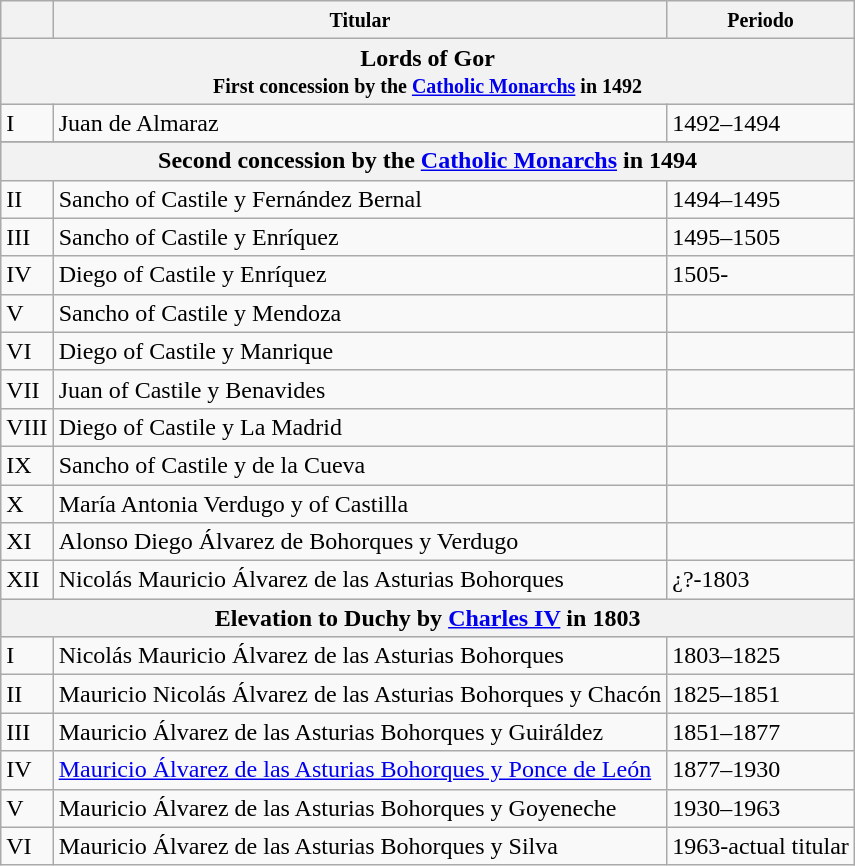<table class="wikitable">
<tr>
<th></th>
<th><small>Titular</small></th>
<th><small>Periodo</small></th>
</tr>
<tr bgcolor="#dddddd" |>
<th colspan="3">Lords of Gor<br><small>First concession by the <a href='#'>Catholic Monarchs</a> in 1492</small></th>
</tr>
<tr>
<td>I</td>
<td>Juan de Almaraz</td>
<td>1492–1494</td>
</tr>
<tr>
</tr>
<tr bgcolor="#dddddd" |>
<th colspan="3">Second concession by the <a href='#'>Catholic Monarchs</a> in 1494</th>
</tr>
<tr>
<td>II</td>
<td>Sancho of Castile y Fernández Bernal</td>
<td>1494–1495</td>
</tr>
<tr>
<td>III</td>
<td>Sancho of Castile y Enríquez</td>
<td>1495–1505</td>
</tr>
<tr>
<td>IV</td>
<td>Diego of Castile y Enríquez</td>
<td>1505-</td>
</tr>
<tr>
<td>V</td>
<td>Sancho of Castile y Mendoza</td>
<td></td>
</tr>
<tr>
<td>VI</td>
<td>Diego of Castile y Manrique</td>
<td></td>
</tr>
<tr>
<td>VII</td>
<td>Juan of Castile y Benavides</td>
<td></td>
</tr>
<tr>
<td>VIII</td>
<td>Diego of Castile y La Madrid</td>
<td></td>
</tr>
<tr>
<td>IX</td>
<td>Sancho of Castile y de la Cueva</td>
<td></td>
</tr>
<tr>
<td>X</td>
<td>María Antonia Verdugo y of Castilla</td>
<td></td>
</tr>
<tr>
<td>XI</td>
<td>Alonso Diego Álvarez de Bohorques y Verdugo</td>
<td></td>
</tr>
<tr>
<td>XII</td>
<td>Nicolás Mauricio Álvarez de las Asturias Bohorques</td>
<td>¿?-1803</td>
</tr>
<tr bgcolor="#dddddd" |>
<th colspan="3">Elevation to Duchy by <a href='#'>Charles IV</a> in 1803</th>
</tr>
<tr>
<td>I</td>
<td>Nicolás Mauricio Álvarez de las Asturias Bohorques</td>
<td>1803–1825</td>
</tr>
<tr>
<td>II</td>
<td>Mauricio Nicolás Álvarez de las Asturias Bohorques y Chacón</td>
<td>1825–1851</td>
</tr>
<tr>
<td>III</td>
<td>Mauricio Álvarez de las Asturias Bohorques y Guiráldez</td>
<td>1851–1877</td>
</tr>
<tr>
<td>IV</td>
<td><a href='#'>Mauricio Álvarez de las Asturias Bohorques y Ponce de León</a></td>
<td>1877–1930</td>
</tr>
<tr>
<td>V</td>
<td>Mauricio Álvarez de las Asturias Bohorques y Goyeneche</td>
<td>1930–1963</td>
</tr>
<tr>
<td>VI</td>
<td>Mauricio Álvarez de las Asturias Bohorques y Silva</td>
<td>1963-actual titular</td>
</tr>
</table>
